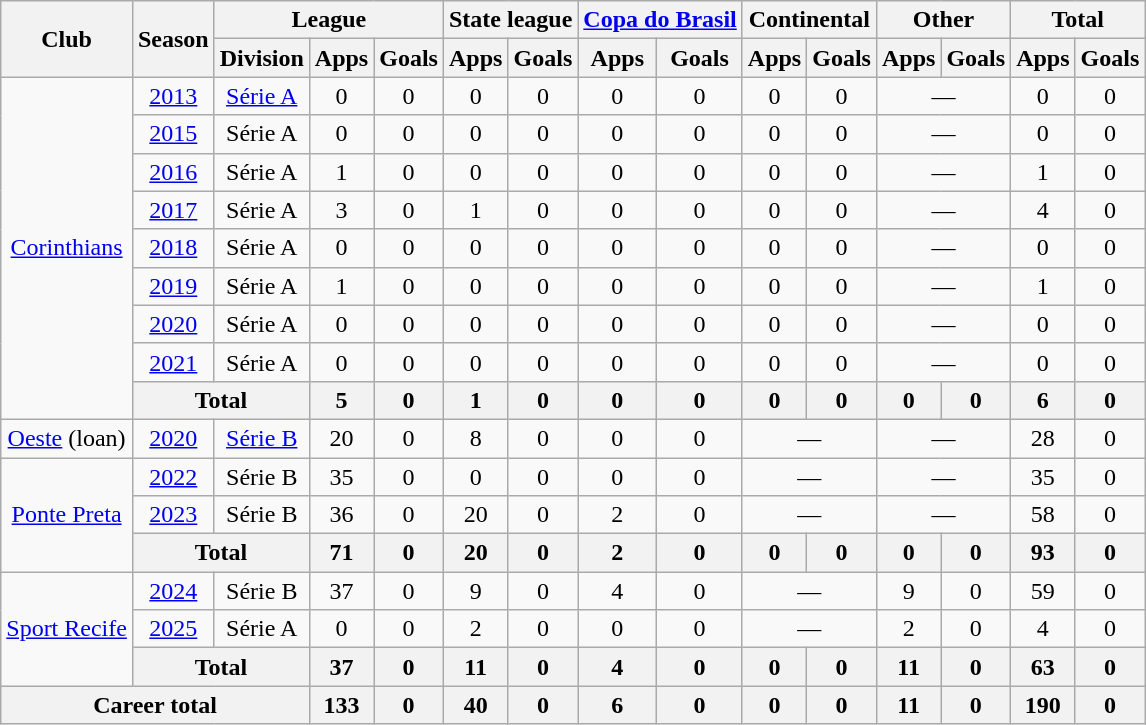<table class="wikitable" style="text-align:center">
<tr>
<th rowspan="2">Club</th>
<th rowspan="2">Season</th>
<th colspan="3">League</th>
<th colspan="2">State league</th>
<th colspan="2"><a href='#'>Copa do Brasil</a></th>
<th colspan="2">Continental</th>
<th colspan="2">Other</th>
<th colspan="2">Total</th>
</tr>
<tr>
<th>Division</th>
<th>Apps</th>
<th>Goals</th>
<th>Apps</th>
<th>Goals</th>
<th>Apps</th>
<th>Goals</th>
<th>Apps</th>
<th>Goals</th>
<th>Apps</th>
<th>Goals</th>
<th>Apps</th>
<th>Goals</th>
</tr>
<tr>
<td rowspan="9"><a href='#'>Corinthians</a></td>
<td><a href='#'>2013</a></td>
<td><a href='#'>Série A</a></td>
<td>0</td>
<td>0</td>
<td>0</td>
<td>0</td>
<td>0</td>
<td>0</td>
<td>0</td>
<td>0</td>
<td colspan="2">—</td>
<td>0</td>
<td>0</td>
</tr>
<tr>
<td><a href='#'>2015</a></td>
<td>Série A</td>
<td>0</td>
<td>0</td>
<td>0</td>
<td>0</td>
<td>0</td>
<td>0</td>
<td>0</td>
<td>0</td>
<td colspan="2">—</td>
<td>0</td>
<td>0</td>
</tr>
<tr>
<td><a href='#'>2016</a></td>
<td>Série A</td>
<td>1</td>
<td>0</td>
<td>0</td>
<td>0</td>
<td>0</td>
<td>0</td>
<td>0</td>
<td>0</td>
<td colspan="2">—</td>
<td>1</td>
<td>0</td>
</tr>
<tr>
<td><a href='#'>2017</a></td>
<td>Série A</td>
<td>3</td>
<td>0</td>
<td>1</td>
<td>0</td>
<td>0</td>
<td>0</td>
<td>0</td>
<td>0</td>
<td colspan="2">—</td>
<td>4</td>
<td>0</td>
</tr>
<tr>
<td><a href='#'>2018</a></td>
<td>Série A</td>
<td>0</td>
<td>0</td>
<td>0</td>
<td>0</td>
<td>0</td>
<td>0</td>
<td>0</td>
<td>0</td>
<td colspan="2">—</td>
<td>0</td>
<td>0</td>
</tr>
<tr>
<td><a href='#'>2019</a></td>
<td>Série A</td>
<td>1</td>
<td>0</td>
<td>0</td>
<td>0</td>
<td>0</td>
<td>0</td>
<td>0</td>
<td>0</td>
<td colspan="2">—</td>
<td>1</td>
<td>0</td>
</tr>
<tr>
<td><a href='#'>2020</a></td>
<td>Série A</td>
<td>0</td>
<td>0</td>
<td>0</td>
<td>0</td>
<td>0</td>
<td>0</td>
<td>0</td>
<td>0</td>
<td colspan="2">—</td>
<td>0</td>
<td>0</td>
</tr>
<tr>
<td><a href='#'>2021</a></td>
<td>Série A</td>
<td>0</td>
<td>0</td>
<td>0</td>
<td>0</td>
<td>0</td>
<td>0</td>
<td>0</td>
<td>0</td>
<td colspan="2">—</td>
<td>0</td>
<td>0</td>
</tr>
<tr>
<th colspan="2">Total</th>
<th>5</th>
<th>0</th>
<th>1</th>
<th>0</th>
<th>0</th>
<th>0</th>
<th>0</th>
<th>0</th>
<th>0</th>
<th>0</th>
<th>6</th>
<th>0</th>
</tr>
<tr>
<td><a href='#'>Oeste</a> (loan)</td>
<td><a href='#'>2020</a></td>
<td><a href='#'>Série B</a></td>
<td>20</td>
<td>0</td>
<td>8</td>
<td>0</td>
<td>0</td>
<td>0</td>
<td colspan="2">—</td>
<td colspan="2">—</td>
<td>28</td>
<td>0</td>
</tr>
<tr>
<td rowspan="3"><a href='#'>Ponte Preta</a></td>
<td><a href='#'>2022</a></td>
<td>Série B</td>
<td>35</td>
<td>0</td>
<td>0</td>
<td>0</td>
<td>0</td>
<td>0</td>
<td colspan="2">—</td>
<td colspan="2">—</td>
<td>35</td>
<td>0</td>
</tr>
<tr>
<td><a href='#'>2023</a></td>
<td>Série B</td>
<td>36</td>
<td>0</td>
<td>20</td>
<td>0</td>
<td>2</td>
<td>0</td>
<td colspan="2">—</td>
<td colspan="2">—</td>
<td>58</td>
<td>0</td>
</tr>
<tr>
<th colspan="2">Total</th>
<th>71</th>
<th>0</th>
<th>20</th>
<th>0</th>
<th>2</th>
<th>0</th>
<th>0</th>
<th>0</th>
<th>0</th>
<th>0</th>
<th>93</th>
<th>0</th>
</tr>
<tr>
<td rowspan="3"><a href='#'>Sport Recife</a></td>
<td><a href='#'>2024</a></td>
<td>Série B</td>
<td>37</td>
<td>0</td>
<td>9</td>
<td>0</td>
<td>4</td>
<td>0</td>
<td colspan="2">—</td>
<td>9</td>
<td>0</td>
<td>59</td>
<td>0</td>
</tr>
<tr>
<td><a href='#'>2025</a></td>
<td>Série A</td>
<td>0</td>
<td>0</td>
<td>2</td>
<td>0</td>
<td>0</td>
<td>0</td>
<td colspan="2">—</td>
<td>2</td>
<td>0</td>
<td>4</td>
<td>0</td>
</tr>
<tr>
<th colspan="2">Total</th>
<th>37</th>
<th>0</th>
<th>11</th>
<th>0</th>
<th>4</th>
<th>0</th>
<th>0</th>
<th>0</th>
<th>11</th>
<th>0</th>
<th>63</th>
<th>0</th>
</tr>
<tr>
<th colspan="3">Career total</th>
<th>133</th>
<th>0</th>
<th>40</th>
<th>0</th>
<th>6</th>
<th>0</th>
<th>0</th>
<th>0</th>
<th>11</th>
<th>0</th>
<th>190</th>
<th>0</th>
</tr>
</table>
